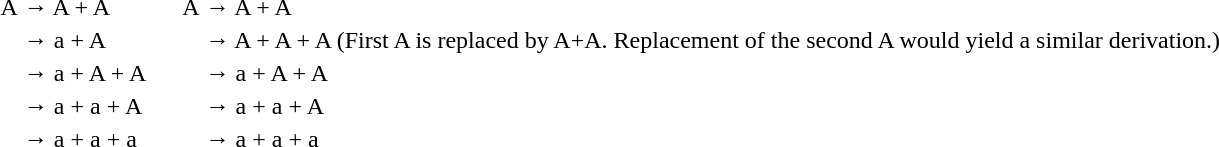<table border="0">
<tr ---->
<td>    </td>
<td>A</td>
<td>→ A + A</td>
<td>    </td>
<td>A</td>
<td>→ A + A</td>
</tr>
<tr ---->
<td>    </td>
<td></td>
<td>→ a + A</td>
<td>    </td>
<td></td>
<td>→ A + A + A (First A is replaced by A+A. Replacement of the second A would yield a similar derivation.)</td>
</tr>
<tr ---->
<td>    </td>
<td></td>
<td>→ a + A + A</td>
<td>    </td>
<td></td>
<td>→ a + A + A</td>
</tr>
<tr ---->
<td>    </td>
<td></td>
<td>→ a + a + A</td>
<td>    </td>
<td></td>
<td>→ a + a + A</td>
</tr>
<tr ---->
<td>    </td>
<td></td>
<td>→ a + a + a</td>
<td>    </td>
<td></td>
<td>→ a + a + a</td>
</tr>
</table>
